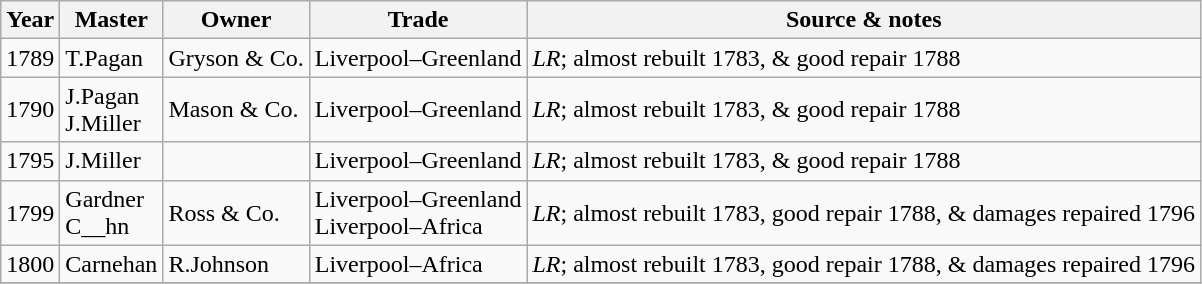<table class="sortable wikitable">
<tr>
<th>Year</th>
<th>Master</th>
<th>Owner</th>
<th>Trade</th>
<th>Source & notes</th>
</tr>
<tr>
<td>1789</td>
<td>T.Pagan</td>
<td>Gryson & Co.</td>
<td>Liverpool–Greenland</td>
<td><em>LR</em>; almost rebuilt 1783, & good repair 1788</td>
</tr>
<tr>
<td>1790</td>
<td>J.Pagan<br>J.Miller</td>
<td>Mason & Co.</td>
<td>Liverpool–Greenland</td>
<td><em>LR</em>; almost rebuilt 1783, & good repair 1788</td>
</tr>
<tr>
<td>1795</td>
<td>J.Miller</td>
<td></td>
<td>Liverpool–Greenland</td>
<td><em>LR</em>; almost rebuilt 1783, & good repair 1788</td>
</tr>
<tr>
<td>1799</td>
<td>Gardner<br>C__hn</td>
<td>Ross & Co.</td>
<td>Liverpool–Greenland<br>Liverpool–Africa</td>
<td><em>LR</em>; almost rebuilt 1783, good repair 1788, & damages repaired 1796</td>
</tr>
<tr>
<td>1800</td>
<td>Carnehan</td>
<td>R.Johnson</td>
<td>Liverpool–Africa</td>
<td><em>LR</em>; almost rebuilt 1783, good repair 1788, & damages repaired 1796</td>
</tr>
<tr>
</tr>
</table>
